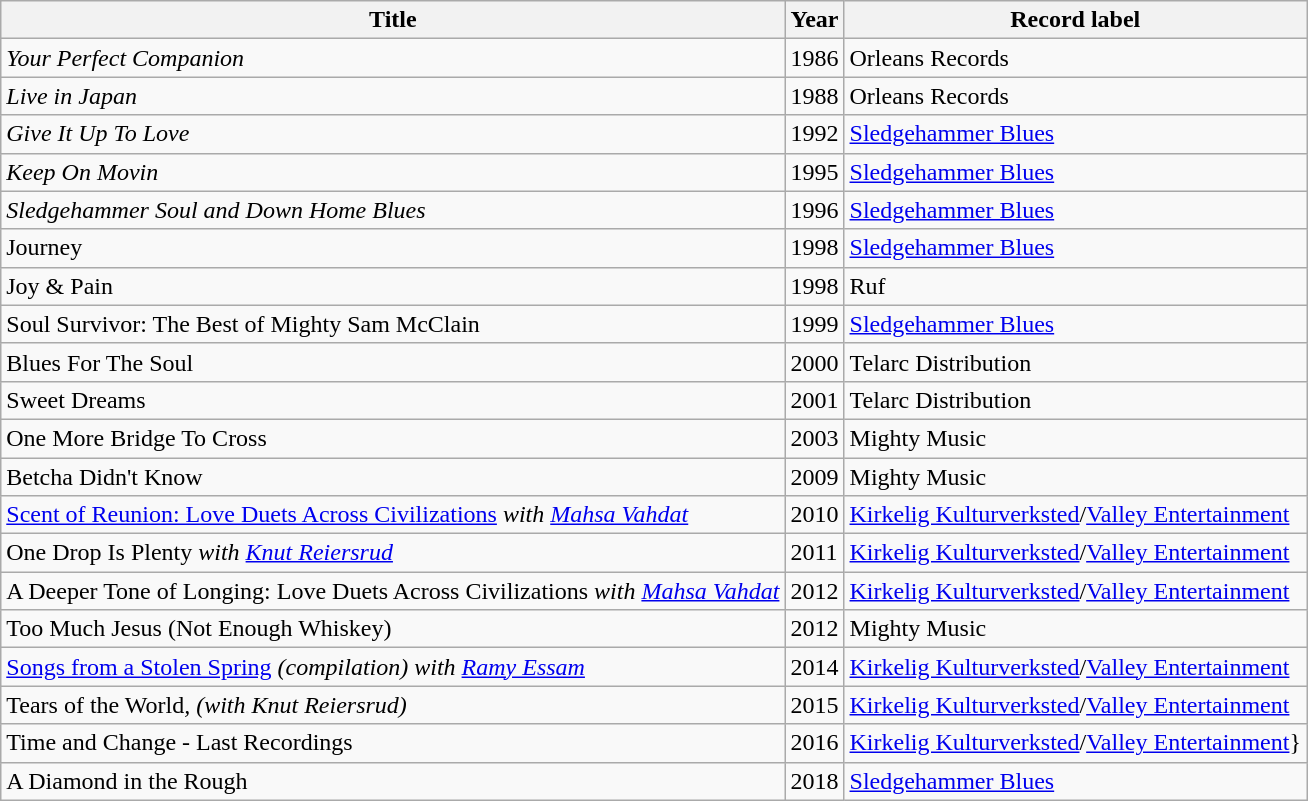<table class="wikitable">
<tr>
<th>Title</th>
<th>Year</th>
<th>Record label</th>
</tr>
<tr>
<td><em>Your Perfect Companion</em></td>
<td>1986</td>
<td>Orleans Records</td>
</tr>
<tr>
<td><em>Live in Japan</em></td>
<td>1988</td>
<td>Orleans Records</td>
</tr>
<tr>
<td><em>Give It Up To Love</em></td>
<td>1992</td>
<td><a href='#'>Sledgehammer Blues</a></td>
</tr>
<tr>
<td><em>Keep On Movin</em></td>
<td>1995</td>
<td><a href='#'>Sledgehammer Blues</a></td>
</tr>
<tr>
<td><em>Sledgehammer Soul and Down Home Blues<strong></td>
<td>1996</td>
<td><a href='#'>Sledgehammer Blues</a></td>
</tr>
<tr>
<td></em>Journey<em></td>
<td>1998</td>
<td><a href='#'>Sledgehammer Blues</a></td>
</tr>
<tr>
<td></em>Joy & Pain<em></td>
<td>1998</td>
<td>Ruf</td>
</tr>
<tr>
<td></em>Soul Survivor: The Best of Mighty Sam McClain<em></td>
<td>1999</td>
<td><a href='#'>Sledgehammer Blues</a></td>
</tr>
<tr>
<td></em>Blues For The Soul<em></td>
<td>2000</td>
<td>Telarc Distribution</td>
</tr>
<tr>
<td></em>Sweet Dreams<em></td>
<td>2001</td>
<td>Telarc Distribution</td>
</tr>
<tr>
<td></em>One More Bridge To Cross<em></td>
<td>2003</td>
<td>Mighty Music</td>
</tr>
<tr>
<td></em>Betcha Didn't Know<em></td>
<td>2009</td>
<td>Mighty Music</td>
</tr>
<tr>
<td></em><a href='#'>Scent of Reunion: Love Duets Across Civilizations</a><em> with <a href='#'>Mahsa Vahdat</a></td>
<td>2010</td>
<td><a href='#'>Kirkelig Kulturverksted</a>/<a href='#'>Valley Entertainment</a></td>
</tr>
<tr>
<td></em>One Drop Is Plenty<em> with <a href='#'>Knut Reiersrud</a></td>
<td>2011</td>
<td><a href='#'>Kirkelig Kulturverksted</a>/<a href='#'>Valley Entertainment</a></td>
</tr>
<tr>
<td></em>A Deeper Tone of Longing: Love Duets Across Civilizations<em> with <a href='#'>Mahsa Vahdat</a></td>
<td>2012</td>
<td><a href='#'>Kirkelig Kulturverksted</a>/<a href='#'>Valley Entertainment</a></td>
</tr>
<tr>
<td></em>Too Much Jesus (Not Enough Whiskey)<em></td>
<td>2012</td>
<td>Mighty Music</td>
</tr>
<tr>
<td></em><a href='#'>Songs from a Stolen Spring</a><em> (compilation) with <a href='#'>Ramy Essam</a></td>
<td>2014</td>
<td><a href='#'>Kirkelig Kulturverksted</a>/<a href='#'>Valley Entertainment</a></td>
</tr>
<tr>
<td></em>Tears of the World<em>, (with Knut Reiersrud)</td>
<td>2015</td>
<td><a href='#'>Kirkelig Kulturverksted</a>/<a href='#'>Valley Entertainment</a></td>
</tr>
<tr>
<td></em>Time and Change - Last Recordings<em></td>
<td>2016</td>
<td><a href='#'>Kirkelig Kulturverksted</a>/<a href='#'>Valley Entertainment</a>}</td>
</tr>
<tr>
<td></em>A Diamond in the Rough<em></td>
<td>2018</td>
<td><a href='#'>Sledgehammer Blues</a></td>
</tr>
</table>
